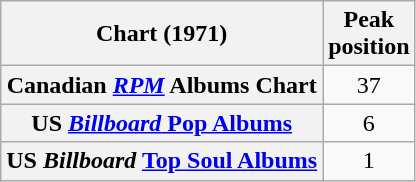<table class="wikitable sortable plainrowheaders">
<tr>
<th scope="col">Chart (1971)</th>
<th scope="col">Peak<br>position</th>
</tr>
<tr>
<th scope="row">Canadian <em><a href='#'>RPM</a></em> Albums Chart</th>
<td style="text-align:center;">37</td>
</tr>
<tr>
<th scope="row">US <a href='#'><em>Billboard</em> Pop Albums</a></th>
<td style="text-align:center;">6</td>
</tr>
<tr>
<th scope="row">US <em>Billboard</em> <a href='#'>Top Soul Albums</a></th>
<td style="text-align:center;">1</td>
</tr>
</table>
